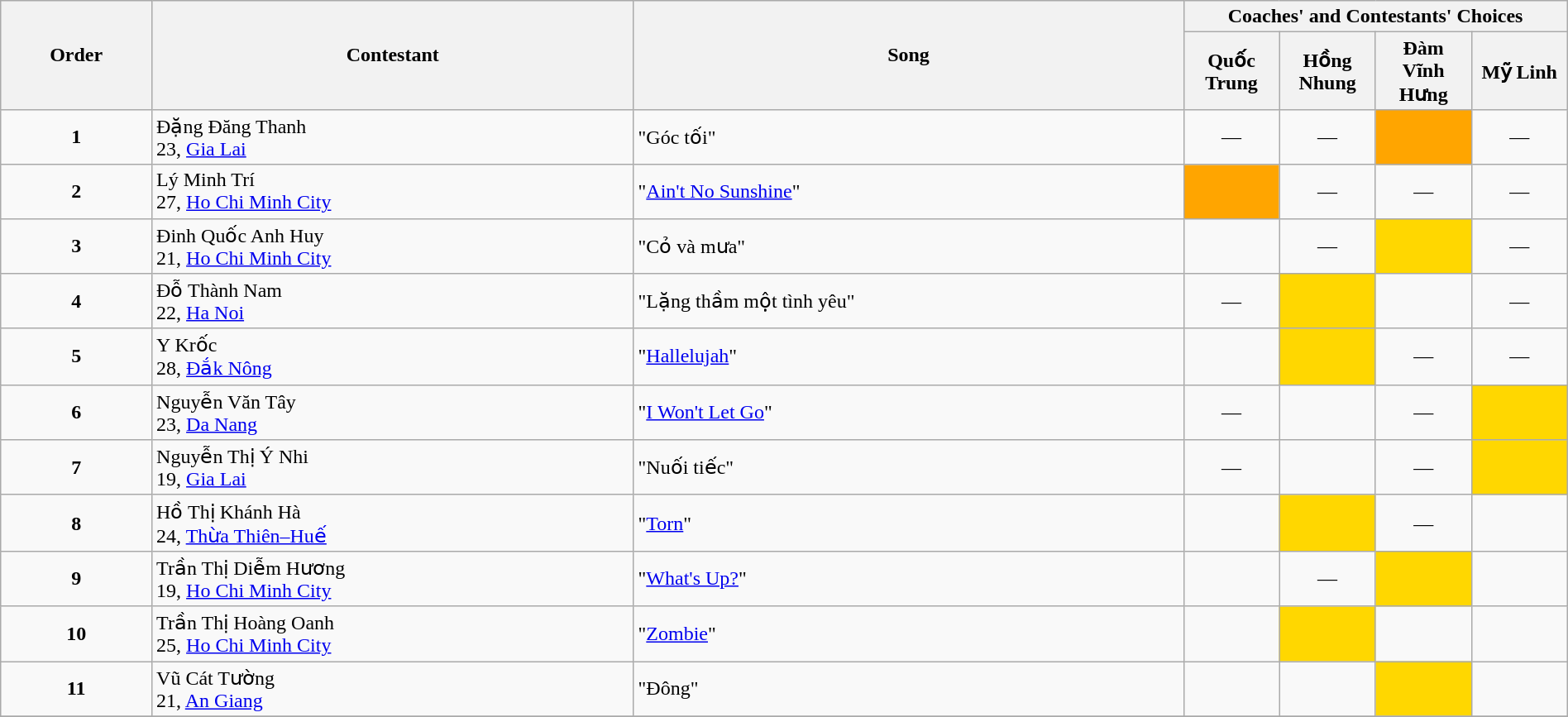<table class="wikitable" style="width:100%;">
<tr>
<th rowspan=2>Order</th>
<th rowspan=2>Contestant</th>
<th rowspan=2>Song</th>
<th colspan=4>Coaches' and Contestants' Choices</th>
</tr>
<tr>
<th width="70">Quốc Trung</th>
<th width="70">Hồng Nhung</th>
<th width="70">Đàm Vĩnh Hưng</th>
<th width="70">Mỹ Linh</th>
</tr>
<tr>
<td align="center"><strong>1</strong></td>
<td>Đặng Đăng Thanh<br>23, <a href='#'>Gia Lai</a></td>
<td>"Góc tối"</td>
<td align="center">—</td>
<td align="center">—</td>
<td style="background:orange;text-align:center;"></td>
<td align="center">—</td>
</tr>
<tr>
<td align="center"><strong>2</strong></td>
<td>Lý Minh Trí<br>27, <a href='#'>Ho Chi Minh City</a></td>
<td>"<a href='#'>Ain't No Sunshine</a>"</td>
<td style="background:orange;text-align:center;"></td>
<td align="center">—</td>
<td align="center">—</td>
<td align="center">—</td>
</tr>
<tr>
<td align="center"><strong>3</strong></td>
<td>Đinh Quốc Anh Huy<br>21, <a href='#'>Ho Chi Minh City</a></td>
<td>"Cỏ và mưa"</td>
<td style="text-align:center;"></td>
<td align="center">—</td>
<td style="background:gold;text-align:center;"></td>
<td align="center">—</td>
</tr>
<tr>
<td align="center"><strong>4</strong></td>
<td>Đỗ Thành Nam<br>22, <a href='#'>Ha Noi</a></td>
<td>"Lặng thầm một tình yêu"</td>
<td align="center">—</td>
<td style="background:gold;text-align:center;"></td>
<td style="text-align:center;"></td>
<td align="center">—</td>
</tr>
<tr>
<td align="center"><strong>5</strong></td>
<td>Y Krốc<br>28,  <a href='#'>Đắk Nông</a></td>
<td>"<a href='#'>Hallelujah</a>"</td>
<td style="text-align:center;"></td>
<td style="background:gold;text-align:center;"></td>
<td align="center">—</td>
<td align="center">—</td>
</tr>
<tr>
<td align="center"><strong>6</strong></td>
<td>Nguyễn Văn Tây<br>23, <a href='#'>Da Nang</a></td>
<td>"<a href='#'>I Won't Let Go</a>"</td>
<td align="center">—</td>
<td style="text-align:center;"></td>
<td align="center">—</td>
<td style="background:gold;text-align:center;"></td>
</tr>
<tr>
<td align="center"><strong>7</strong></td>
<td>Nguyễn Thị Ý Nhi<br>19, <a href='#'>Gia Lai</a></td>
<td>"Nuối tiếc"</td>
<td align="center">—</td>
<td style="text-align:center;"></td>
<td align="center">—</td>
<td style="background:gold;text-align:center;"></td>
</tr>
<tr>
<td align="center"><strong>8</strong></td>
<td>Hồ Thị Khánh Hà<br>24, <a href='#'>Thừa Thiên–Huế</a></td>
<td>"<a href='#'>Torn</a>"</td>
<td style="text-align:center;"></td>
<td style="background:gold;text-align:center;"></td>
<td align="center">—</td>
<td style="text-align:center;"></td>
</tr>
<tr>
<td align="center"><strong>9</strong></td>
<td>Trần Thị Diễm Hương<br>19, <a href='#'>Ho Chi Minh City</a></td>
<td>"<a href='#'>What's Up?</a>"</td>
<td style="text-align:center;"></td>
<td align="center">—</td>
<td style="background:gold;text-align:center;"></td>
<td style="text-align:center;"></td>
</tr>
<tr>
<td align="center"><strong>10</strong></td>
<td>Trần Thị Hoàng Oanh<br>25, <a href='#'>Ho Chi Minh City</a></td>
<td>"<a href='#'>Zombie</a>"</td>
<td style="text-align:center;"></td>
<td style="background:gold;text-align:center;"></td>
<td style="text-align:center;"></td>
<td style="text-align:center;"></td>
</tr>
<tr>
<td align="center"><strong>11</strong></td>
<td>Vũ Cát Tường<br>21, <a href='#'>An Giang</a></td>
<td>"Đông"</td>
<td style="text-align:center;"></td>
<td style="text-align:center;"></td>
<td style="background:gold;text-align:center;"></td>
<td style="text-align:center;"></td>
</tr>
<tr>
</tr>
</table>
